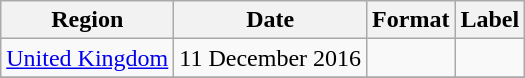<table class=wikitable>
<tr>
<th>Region</th>
<th>Date</th>
<th>Format</th>
<th>Label</th>
</tr>
<tr>
<td><a href='#'>United Kingdom</a></td>
<td>11 December 2016</td>
<td></td>
<td></td>
</tr>
<tr>
</tr>
</table>
